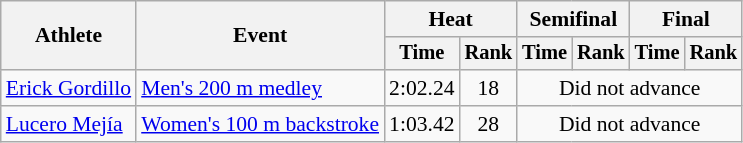<table class=wikitable style="font-size:90%">
<tr>
<th rowspan="2">Athlete</th>
<th rowspan="2">Event</th>
<th colspan="2">Heat</th>
<th colspan="2">Semifinal</th>
<th colspan="2">Final</th>
</tr>
<tr style="font-size:95%">
<th>Time</th>
<th>Rank</th>
<th>Time</th>
<th>Rank</th>
<th>Time</th>
<th>Rank</th>
</tr>
<tr align=center>
<td align=left><a href='#'>Erick Gordillo</a></td>
<td align=left><a href='#'>Men's 200 m medley</a></td>
<td>2:02.24</td>
<td>18</td>
<td colspan=4>Did not advance</td>
</tr>
<tr align=center>
<td align=left><a href='#'>Lucero Mejía</a></td>
<td align=left><a href='#'>Women's 100 m backstroke</a></td>
<td>1:03.42</td>
<td>28</td>
<td colspan=4>Did not advance</td>
</tr>
</table>
